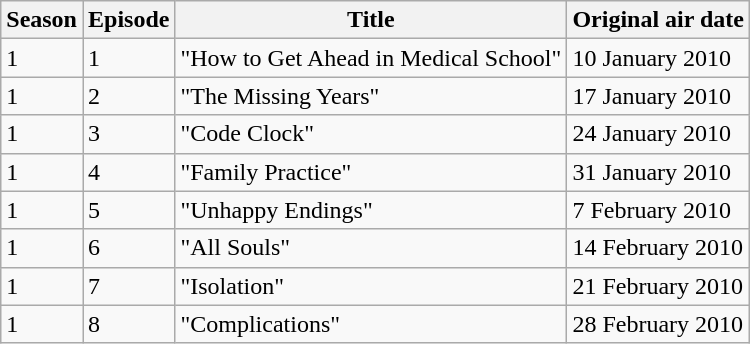<table class="wikitable">
<tr>
<th>Season</th>
<th>Episode</th>
<th>Title</th>
<th>Original air date</th>
</tr>
<tr>
<td>1</td>
<td>1</td>
<td>"How to Get Ahead in Medical School"</td>
<td>10 January 2010</td>
</tr>
<tr>
<td>1</td>
<td>2</td>
<td>"The Missing Years"</td>
<td>17 January 2010</td>
</tr>
<tr>
<td>1</td>
<td>3</td>
<td>"Code Clock"</td>
<td>24 January 2010</td>
</tr>
<tr>
<td>1</td>
<td>4</td>
<td>"Family Practice"</td>
<td>31 January 2010</td>
</tr>
<tr>
<td>1</td>
<td>5</td>
<td>"Unhappy Endings"</td>
<td>7 February 2010</td>
</tr>
<tr>
<td>1</td>
<td>6</td>
<td>"All Souls"</td>
<td>14 February 2010</td>
</tr>
<tr>
<td>1</td>
<td>7</td>
<td>"Isolation"</td>
<td>21 February 2010</td>
</tr>
<tr>
<td>1</td>
<td>8</td>
<td>"Complications"</td>
<td>28 February 2010</td>
</tr>
</table>
